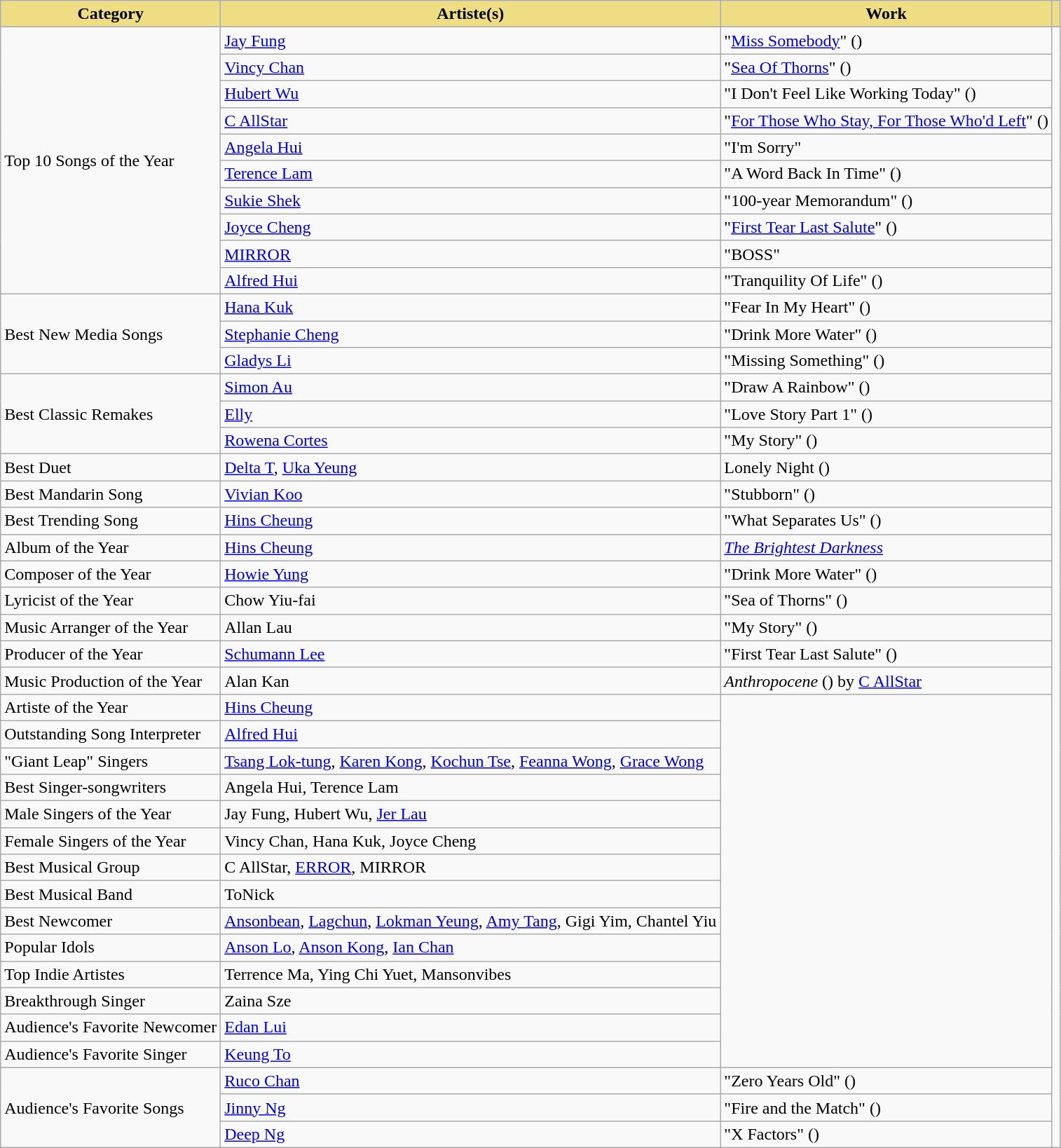<table class="wikitable">
<tr>
<th style="background:#EEDD82">Category</th>
<th style="background:#EEDD82">Artiste(s)</th>
<th style="background:#EEDD82">Work</th>
<th style="background:#EEDD82"></th>
</tr>
<tr>
<td rowspan="10">Top 10 Songs of the Year</td>
<td><a href='#'>Jay Fung</a></td>
<td>"<a href='#'>Miss Somebody</a>" ()</td>
<td rowspan="43"></td>
</tr>
<tr>
<td><a href='#'>Vincy Chan</a></td>
<td>"<a href='#'>Sea Of Thorns</a>" ()</td>
</tr>
<tr>
<td><a href='#'>Hubert Wu</a></td>
<td>"I Don't Feel Like Working Today" ()</td>
</tr>
<tr>
<td><a href='#'>C AllStar</a></td>
<td>"<a href='#'>For Those Who Stay, For Those Who'd Left</a>" ()</td>
</tr>
<tr>
<td><a href='#'>Angela Hui</a></td>
<td>"I'm Sorry"</td>
</tr>
<tr>
<td><a href='#'>Terence Lam</a></td>
<td>"A Word Back In Time" ()</td>
</tr>
<tr>
<td><a href='#'>Sukie Shek</a></td>
<td>"100-year Memorandum" ()</td>
</tr>
<tr>
<td><a href='#'>Joyce Cheng</a></td>
<td>"<a href='#'>First Tear Last Salute</a>" ()</td>
</tr>
<tr>
<td><a href='#'>MIRROR</a></td>
<td>"BOSS"</td>
</tr>
<tr>
<td><a href='#'>Alfred Hui</a></td>
<td>"Tranquility Of Life" ()</td>
</tr>
<tr>
<td rowspan="3">Best New Media Songs</td>
<td><a href='#'>Hana Kuk</a></td>
<td>"Fear In My Heart" ()</td>
</tr>
<tr>
<td><a href='#'>Stephanie Cheng</a></td>
<td>"Drink More Water" ()</td>
</tr>
<tr>
<td><a href='#'>Gladys Li</a></td>
<td>"Missing Something" ()</td>
</tr>
<tr>
<td rowspan="3">Best Classic Remakes</td>
<td><a href='#'>Simon Au</a></td>
<td>"Draw A Rainbow" () </td>
</tr>
<tr>
<td><a href='#'>Elly</a></td>
<td>"Love Story Part 1" () </td>
</tr>
<tr>
<td><a href='#'>Rowena Cortes</a></td>
<td>"My Story" () </td>
</tr>
<tr>
<td>Best Duet</td>
<td><a href='#'>Delta T</a>, <a href='#'>Uka Yeung</a></td>
<td>Lonely Night ()</td>
</tr>
<tr>
<td>Best Mandarin Song</td>
<td><a href='#'>Vivian Koo</a></td>
<td>"Stubborn" ()</td>
</tr>
<tr>
<td>Best Trending Song</td>
<td><a href='#'>Hins Cheung</a></td>
<td>"What Separates Us" ()</td>
</tr>
<tr>
<td>Album of the Year</td>
<td><a href='#'>Hins Cheung</a></td>
<td><em><a href='#'>The Brightest Darkness</a></em></td>
</tr>
<tr>
<td>Composer of the Year</td>
<td><a href='#'>Howie Yung</a></td>
<td>"Drink More Water" ()</td>
</tr>
<tr>
<td>Lyricist of the Year</td>
<td>Chow Yiu-fai</td>
<td>"Sea of Thorns" ()</td>
</tr>
<tr>
<td>Music Arranger of the Year</td>
<td>Allan Lau</td>
<td>"My Story" ()</td>
</tr>
<tr>
<td>Producer of the Year</td>
<td><a href='#'>Schumann Lee</a></td>
<td>"First Tear Last Salute" ()</td>
</tr>
<tr>
<td>Music Production of the Year</td>
<td>Alan Kan</td>
<td><em>Anthropocene</em> () by <a href='#'>C AllStar</a></td>
</tr>
<tr>
<td>Artiste of the Year</td>
<td><a href='#'>Hins Cheung</a></td>
</tr>
<tr>
<td>Outstanding Song Interpreter</td>
<td><a href='#'>Alfred Hui</a></td>
</tr>
<tr>
<td>"Giant Leap" Singers</td>
<td><a href='#'>Tsang Lok-tung</a>, <a href='#'>Karen Kong</a>, <a href='#'>Kochun Tse</a>, <a href='#'>Feanna Wong</a>, <a href='#'>Grace Wong</a></td>
</tr>
<tr>
<td>Best Singer-songwriters</td>
<td>Angela Hui, Terence Lam</td>
</tr>
<tr>
<td>Male Singers of the Year</td>
<td>Jay Fung, Hubert Wu, <a href='#'>Jer Lau</a></td>
</tr>
<tr>
<td>Female Singers of the Year</td>
<td>Vincy Chan, Hana Kuk, Joyce Cheng</td>
</tr>
<tr>
<td>Best Musical Group</td>
<td>C AllStar, <a href='#'>ERROR</a>, MIRROR</td>
</tr>
<tr>
<td>Best Musical Band</td>
<td>ToNick</td>
</tr>
<tr>
<td>Best Newcomer</td>
<td><a href='#'>Ansonbean</a>, <a href='#'>Lagchun</a>, <a href='#'>Lokman Yeung</a>, <a href='#'>Amy Tang</a>, Gigi Yim, Chantel Yiu</td>
</tr>
<tr>
<td>Popular Idols</td>
<td><a href='#'>Anson Lo</a>, <a href='#'>Anson Kong</a>, <a href='#'>Ian Chan</a></td>
</tr>
<tr>
<td>Top Indie Artistes</td>
<td>Terrence Ma, Ying Chi Yuet, Mansonvibes</td>
</tr>
<tr>
<td>Breakthrough Singer</td>
<td>Zaina Sze</td>
</tr>
<tr>
<td>Audience's Favorite Newcomer</td>
<td><a href='#'>Edan Lui</a></td>
</tr>
<tr>
<td>Audience's Favorite Singer</td>
<td><a href='#'>Keung To</a></td>
</tr>
<tr>
<td rowspan="3">Audience's Favorite Songs</td>
<td><a href='#'>Ruco Chan</a></td>
<td>"Zero Years Old" ()</td>
</tr>
<tr>
<td><a href='#'>Jinny Ng</a></td>
<td>"Fire and the Match" ()</td>
</tr>
<tr>
<td><a href='#'>Deep Ng</a></td>
<td>"X Factors" ()</td>
</tr>
</table>
